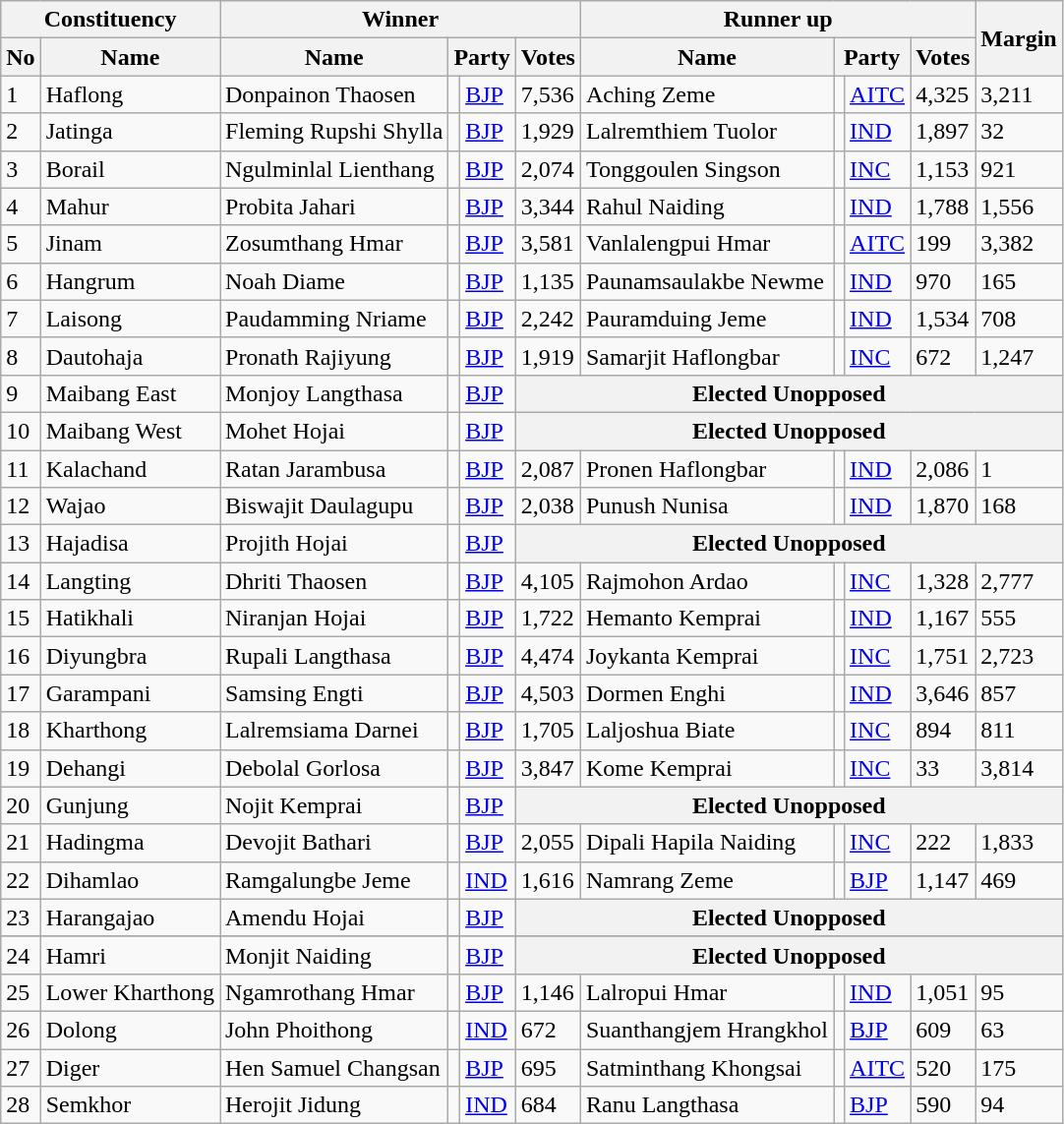<table class="wikitable sortable">
<tr>
<th colspan=2>Constituency</th>
<th colspan=4>Winner</th>
<th colspan=4>Runner up</th>
<th rowspan=2>Margin</th>
</tr>
<tr>
<th>No</th>
<th>Name</th>
<th>Name</th>
<th colspan=2>Party</th>
<th>Votes</th>
<th>Name</th>
<th colspan=2>Party</th>
<th>Votes</th>
</tr>
<tr>
<td>1</td>
<td>Haflong</td>
<td>Donpainon Thaosen</td>
<td bgcolor=></td>
<td><a href='#'>BJP</a></td>
<td>7,536</td>
<td>Aching Zeme</td>
<td bgcolor=></td>
<td><a href='#'>AITC</a></td>
<td>4,325</td>
<td>3,211</td>
</tr>
<tr>
<td>2</td>
<td>Jatinga</td>
<td>Fleming Rupshi Shylla</td>
<td bgcolor=></td>
<td><a href='#'>BJP</a></td>
<td>1,929</td>
<td>Lalremthiem Tuolor</td>
<td bgcolor=></td>
<td><a href='#'>IND</a></td>
<td>1,897</td>
<td>32</td>
</tr>
<tr>
<td>3</td>
<td>Borail</td>
<td>Ngulminlal Lienthang</td>
<td bgcolor=></td>
<td><a href='#'>BJP</a></td>
<td>2,074</td>
<td>Tonggoulen Singson</td>
<td bgcolor=></td>
<td><a href='#'>INC</a></td>
<td>1,153</td>
<td>921</td>
</tr>
<tr>
<td>4</td>
<td>Mahur</td>
<td>Probita Jahari</td>
<td bgcolor=></td>
<td><a href='#'>BJP</a></td>
<td>3,344</td>
<td>Rahul Naiding</td>
<td bgcolor=></td>
<td><a href='#'>IND</a></td>
<td>1,788</td>
<td>1,556</td>
</tr>
<tr>
<td>5</td>
<td>Jinam</td>
<td>Zosumthang Hmar</td>
<td bgcolor=></td>
<td><a href='#'>BJP</a></td>
<td>3,581</td>
<td>Vanlalengpui Hmar</td>
<td bgcolor=></td>
<td><a href='#'>AITC</a></td>
<td>199</td>
<td>3,382</td>
</tr>
<tr>
<td>6</td>
<td>Hangrum</td>
<td>Noah Diame</td>
<td bgcolor=></td>
<td><a href='#'>BJP</a></td>
<td>1,135</td>
<td>Paunamsaulakbe Newme</td>
<td bgcolor=></td>
<td><a href='#'>IND</a></td>
<td>970</td>
<td>165</td>
</tr>
<tr>
<td>7</td>
<td>Laisong</td>
<td>Paudamming Nriame</td>
<td bgcolor=></td>
<td><a href='#'>BJP</a></td>
<td>2,242</td>
<td>Pauramduing Jeme</td>
<td bgcolor=></td>
<td><a href='#'>IND</a></td>
<td>1,534</td>
<td>708</td>
</tr>
<tr>
<td>8</td>
<td>Dautohaja</td>
<td>Pronath Rajiyung</td>
<td bgcolor=></td>
<td><a href='#'>BJP</a></td>
<td>1,919</td>
<td>Samarjit Haflongbar</td>
<td bgcolor=></td>
<td><a href='#'>INC</a></td>
<td>672</td>
<td>1,247</td>
</tr>
<tr>
<td>9</td>
<td>Maibang East</td>
<td>Monjoy Langthasa</td>
<td bgcolor=></td>
<td><a href='#'>BJP</a></td>
<th colspan="6" bgcolor=#FED8B1>Elected Unopposed</th>
</tr>
<tr>
<td>10</td>
<td>Maibang West</td>
<td>Mohet Hojai</td>
<td bgcolor=></td>
<td><a href='#'>BJP</a></td>
<th colspan="6" bgcolor=#FED8B1>Elected Unopposed</th>
</tr>
<tr>
<td>11</td>
<td>Kalachand</td>
<td>Ratan Jarambusa</td>
<td bgcolor=></td>
<td><a href='#'>BJP</a></td>
<td>2,087</td>
<td>Pronen Haflongbar</td>
<td bgcolor=></td>
<td><a href='#'>IND</a></td>
<td>2,086</td>
<td>1</td>
</tr>
<tr>
<td>12</td>
<td>Wajao</td>
<td>Biswajit Daulagupu</td>
<td bgcolor=></td>
<td><a href='#'>BJP</a></td>
<td>2,038</td>
<td>Punush Nunisa</td>
<td bgcolor=></td>
<td><a href='#'>IND</a></td>
<td>1,870</td>
<td>168</td>
</tr>
<tr>
<td>13</td>
<td>Hajadisa</td>
<td>Projith Hojai</td>
<td bgcolor=></td>
<td><a href='#'>BJP</a></td>
<th colspan="6" bgcolor=#FED8B1>Elected Unopposed</th>
</tr>
<tr>
<td>14</td>
<td>Langting</td>
<td>Dhriti Thaosen</td>
<td bgcolor=></td>
<td><a href='#'>BJP</a></td>
<td>4,105</td>
<td>Rajmohon Ardao</td>
<td bgcolor=></td>
<td><a href='#'>INC</a></td>
<td>1,328</td>
<td>2,777</td>
</tr>
<tr>
<td>15</td>
<td>Hatikhali</td>
<td>Niranjan Hojai</td>
<td bgcolor=></td>
<td><a href='#'>BJP</a></td>
<td>1,722</td>
<td>Hemanto Kemprai</td>
<td bgcolor=></td>
<td><a href='#'>IND</a></td>
<td>1,167</td>
<td>555</td>
</tr>
<tr>
<td>16</td>
<td>Diyungbra</td>
<td>Rupali Langthasa</td>
<td bgcolor=></td>
<td><a href='#'>BJP</a></td>
<td>4,474</td>
<td>Joykanta Kemprai</td>
<td bgcolor=></td>
<td><a href='#'>INC</a></td>
<td>1,751</td>
<td>2,723</td>
</tr>
<tr>
<td>17</td>
<td>Garampani</td>
<td>Samsing Engti</td>
<td bgcolor=></td>
<td><a href='#'>BJP</a></td>
<td>4,503</td>
<td>Dormen Enghi</td>
<td bgcolor=></td>
<td><a href='#'>IND</a></td>
<td>3,646</td>
<td>857</td>
</tr>
<tr>
<td>18</td>
<td>Kharthong</td>
<td>Lalremsiama Darnei</td>
<td bgcolor=></td>
<td><a href='#'>BJP</a></td>
<td>1,705</td>
<td>Laljoshua Biate</td>
<td bgcolor=></td>
<td><a href='#'>INC</a></td>
<td>894</td>
<td>811</td>
</tr>
<tr>
<td>19</td>
<td>Dehangi</td>
<td>Debolal Gorlosa</td>
<td bgcolor=></td>
<td><a href='#'>BJP</a></td>
<td>3,847</td>
<td>Kome Kemprai</td>
<td bgcolor=></td>
<td><a href='#'>INC</a></td>
<td>33</td>
<td>3,814</td>
</tr>
<tr>
<td>20</td>
<td>Gunjung</td>
<td>Nojit Kemprai</td>
<td bgcolor=></td>
<td><a href='#'>BJP</a></td>
<th colspan="6" bgcolor=#FED8B1>Elected Unopposed</th>
</tr>
<tr>
<td>21</td>
<td>Hadingma</td>
<td>Devojit Bathari</td>
<td bgcolor=></td>
<td><a href='#'>BJP</a></td>
<td>2,055</td>
<td>Dipali Hapila Naiding</td>
<td bgcolor=></td>
<td><a href='#'>INC</a></td>
<td>222</td>
<td>1,833</td>
</tr>
<tr>
<td>22</td>
<td>Dihamlao</td>
<td>Ramgalungbe Jeme</td>
<td bgcolor=></td>
<td><a href='#'>IND</a></td>
<td>1,616</td>
<td>Namrang Zeme</td>
<td bgcolor=></td>
<td><a href='#'>BJP</a></td>
<td>1,147</td>
<td>469</td>
</tr>
<tr>
<td>23</td>
<td>Harangajao</td>
<td>Amendu Hojai</td>
<td bgcolor=></td>
<td><a href='#'>BJP</a></td>
<th colspan="6" bgcolor=#FED8B1>Elected Unopposed</th>
</tr>
<tr>
</tr>
<tr>
<td>24</td>
<td>Hamri</td>
<td>Monjit Naiding</td>
<td bgcolor=></td>
<td><a href='#'>BJP</a></td>
<th colspan="6" bgcolor=#FED8B1>Elected Unopposed</th>
</tr>
<tr>
<td>25</td>
<td>Lower Kharthong</td>
<td>Ngamrothang Hmar</td>
<td bgcolor=></td>
<td><a href='#'>BJP</a></td>
<td>1,146</td>
<td>Lalropui Hmar</td>
<td bgcolor=></td>
<td><a href='#'>IND</a></td>
<td>1,051</td>
<td>95</td>
</tr>
<tr>
<td>26</td>
<td>Dolong</td>
<td>John Phoithong</td>
<td bgcolor=></td>
<td><a href='#'>IND</a></td>
<td>672</td>
<td>Suanthangjem Hrangkhol</td>
<td bgcolor=></td>
<td><a href='#'>BJP</a></td>
<td>609</td>
<td>63</td>
</tr>
<tr>
<td>27</td>
<td>Diger</td>
<td>Hen Samuel Changsan</td>
<td bgcolor=></td>
<td><a href='#'>BJP</a></td>
<td>695</td>
<td>Satminthang Khongsai</td>
<td bgcolor=></td>
<td><a href='#'>AITC</a></td>
<td>520</td>
<td>175</td>
</tr>
<tr>
<td>28</td>
<td>Semkhor</td>
<td>Herojit Jidung</td>
<td bgcolor=></td>
<td><a href='#'>IND</a></td>
<td>684</td>
<td>Ranu Langthasa</td>
<td bgcolor=></td>
<td><a href='#'>BJP</a></td>
<td>590</td>
<td>94</td>
</tr>
</table>
